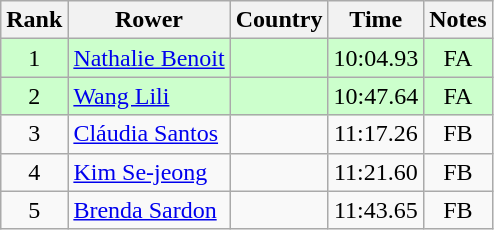<table class="wikitable" style="text-align:center">
<tr>
<th>Rank</th>
<th>Rower</th>
<th>Country</th>
<th>Time</th>
<th>Notes</th>
</tr>
<tr bgcolor=ccffcc>
<td>1</td>
<td align="left"><a href='#'>Nathalie Benoit</a></td>
<td align="left"></td>
<td>10:04.93</td>
<td>FA</td>
</tr>
<tr bgcolor=ccffcc>
<td>2</td>
<td align="left"><a href='#'>Wang Lili</a></td>
<td align="left"></td>
<td>10:47.64</td>
<td>FA</td>
</tr>
<tr>
<td>3</td>
<td align="left"><a href='#'>Cláudia Santos</a></td>
<td align="left"></td>
<td>11:17.26</td>
<td>FB</td>
</tr>
<tr>
<td>4</td>
<td align="left"><a href='#'>Kim Se-jeong</a></td>
<td align="left"></td>
<td>11:21.60</td>
<td>FB</td>
</tr>
<tr>
<td>5</td>
<td align="left"><a href='#'>Brenda Sardon</a></td>
<td align="left"></td>
<td>11:43.65</td>
<td>FB</td>
</tr>
</table>
